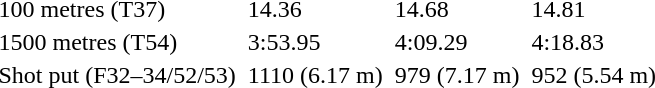<table>
<tr>
<td>100 metres (T37)<br></td>
<td></td>
<td>14.36</td>
<td></td>
<td>14.68</td>
<td></td>
<td>14.81</td>
</tr>
<tr>
<td>1500 metres (T54)<br></td>
<td></td>
<td>3:53.95</td>
<td></td>
<td>4:09.29</td>
<td></td>
<td>4:18.83</td>
</tr>
<tr>
<td>Shot put (F32–34/52/53)<br></td>
<td></td>
<td>1110 (6.17 m)</td>
<td></td>
<td>979 (7.17 m)</td>
<td></td>
<td>952 (5.54 m)</td>
</tr>
</table>
